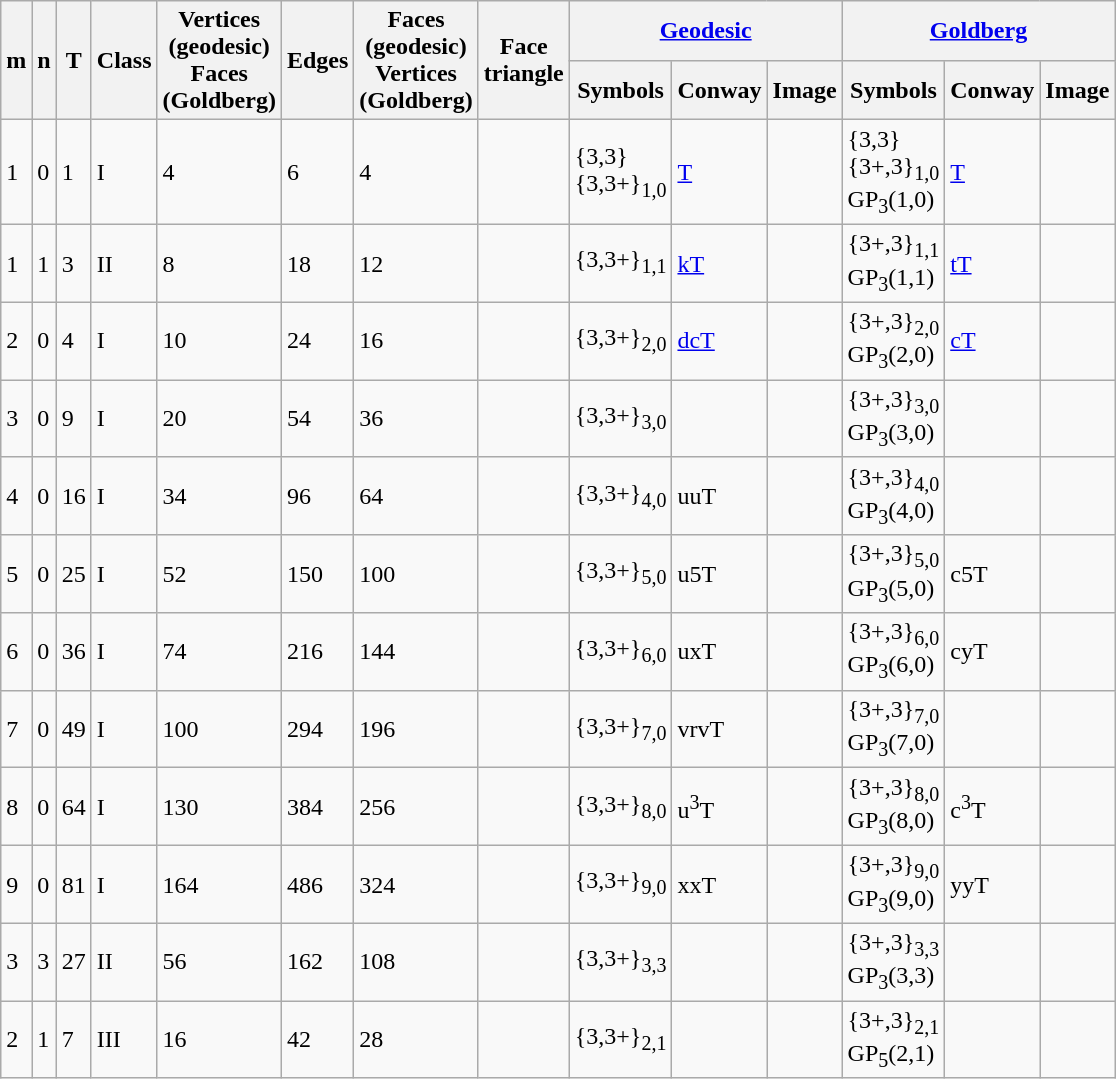<table class="wikitable sortable sticky-header-multi">
<tr>
<th rowspan=2>m</th>
<th rowspan=2>n</th>
<th rowspan=2>T</th>
<th rowspan=2>Class</th>
<th rowspan=2>Vertices<br>(geodesic)<br>Faces<br>(Goldberg)</th>
<th rowspan=2>Edges</th>
<th rowspan=2>Faces<br>(geodesic)<br>Vertices<br>(Goldberg)</th>
<th rowspan=2 class="unsortable">Face<br>triangle</th>
<th scope="col" colspan=3 class="unsortable"><a href='#'>Geodesic</a></th>
<th scope="col" colspan=3 class="unsortable"><a href='#'>Goldberg</a></th>
</tr>
<tr>
<th class="unsortable">Symbols</th>
<th class="unsortable">Conway</th>
<th class="unsortable">Image</th>
<th class="unsortable">Symbols</th>
<th class="unsortable">Conway</th>
<th class="unsortable">Image</th>
</tr>
<tr>
<td>1</td>
<td>0</td>
<td>1</td>
<td>I</td>
<td>4</td>
<td>6</td>
<td>4</td>
<td></td>
<td>{3,3}<br>{3,3+}<sub>1,0</sub></td>
<td><a href='#'>T</a></td>
<td></td>
<td>{3,3}<br>{3+,3}<sub>1,0</sub><br>GP<sub>3</sub>(1,0)</td>
<td><a href='#'>T</a></td>
<td></td>
</tr>
<tr>
<td>1</td>
<td>1</td>
<td>3</td>
<td>II</td>
<td>8</td>
<td>18</td>
<td>12</td>
<td></td>
<td>{3,3+}<sub>1,1</sub></td>
<td><a href='#'>kT</a><br></td>
<td></td>
<td>{3+,3}<sub>1,1</sub><br>GP<sub>3</sub>(1,1)</td>
<td><a href='#'>tT</a><br></td>
<td></td>
</tr>
<tr>
<td>2</td>
<td>0</td>
<td>4</td>
<td>I</td>
<td>10</td>
<td>24</td>
<td>16</td>
<td></td>
<td>{3,3+}<sub>2,0</sub></td>
<td><a href='#'>dcT</a><br></td>
<td></td>
<td>{3+,3}<sub>2,0</sub><br>GP<sub>3</sub>(2,0)</td>
<td><a href='#'>cT</a><br></td>
<td></td>
</tr>
<tr>
<td>3</td>
<td>0</td>
<td>9</td>
<td>I</td>
<td>20</td>
<td>54</td>
<td>36</td>
<td></td>
<td>{3,3+}<sub>3,0</sub></td>
<td></td>
<td></td>
<td>{3+,3}<sub>3,0</sub><br>GP<sub>3</sub>(3,0)</td>
<td></td>
<td></td>
</tr>
<tr>
<td>4</td>
<td>0</td>
<td>16</td>
<td>I</td>
<td>34</td>
<td>96</td>
<td>64</td>
<td></td>
<td>{3,3+}<sub>4,0</sub></td>
<td>uuT<br></td>
<td></td>
<td>{3+,3}<sub>4,0</sub><br>GP<sub>3</sub>(4,0)</td>
<td></td>
<td></td>
</tr>
<tr>
<td>5</td>
<td>0</td>
<td>25</td>
<td>I</td>
<td>52</td>
<td>150</td>
<td>100</td>
<td></td>
<td>{3,3+}<sub>5,0</sub></td>
<td>u5T</td>
<td></td>
<td>{3+,3}<sub>5,0</sub><br>GP<sub>3</sub>(5,0)</td>
<td>c5T</td>
<td></td>
</tr>
<tr>
<td>6</td>
<td>0</td>
<td>36</td>
<td>I</td>
<td>74</td>
<td>216</td>
<td>144</td>
<td></td>
<td>{3,3+}<sub>6,0</sub></td>
<td>uxT<br></td>
<td></td>
<td>{3+,3}<sub>6,0</sub><br>GP<sub>3</sub>(6,0)</td>
<td>cyT<br></td>
<td></td>
</tr>
<tr>
<td>7</td>
<td>0</td>
<td>49</td>
<td>I</td>
<td>100</td>
<td>294</td>
<td>196</td>
<td></td>
<td>{3,3+}<sub>7,0</sub></td>
<td>vrvT<br></td>
<td></td>
<td>{3+,3}<sub>7,0</sub><br>GP<sub>3</sub>(7,0)</td>
<td></td>
<td></td>
</tr>
<tr>
<td>8</td>
<td>0</td>
<td>64</td>
<td>I</td>
<td>130</td>
<td>384</td>
<td>256</td>
<td></td>
<td>{3,3+}<sub>8,0</sub></td>
<td>u<sup>3</sup>T<br></td>
<td></td>
<td>{3+,3}<sub>8,0</sub><br>GP<sub>3</sub>(8,0)</td>
<td>c<sup>3</sup>T<br></td>
<td></td>
</tr>
<tr>
<td>9</td>
<td>0</td>
<td>81</td>
<td>I</td>
<td>164</td>
<td>486</td>
<td>324</td>
<td></td>
<td>{3,3+}<sub>9,0</sub></td>
<td>xxT<br></td>
<td></td>
<td>{3+,3}<sub>9,0</sub><br>GP<sub>3</sub>(9,0)</td>
<td>yyT<br></td>
<td></td>
</tr>
<tr>
<td>3</td>
<td>3</td>
<td>27</td>
<td>II</td>
<td>56</td>
<td>162</td>
<td>108</td>
<td></td>
<td>{3,3+}<sub>3,3</sub></td>
<td></td>
<td></td>
<td>{3+,3}<sub>3,3</sub><br>GP<sub>3</sub>(3,3)</td>
<td></td>
<td></td>
</tr>
<tr>
<td>2</td>
<td>1</td>
<td>7</td>
<td>III</td>
<td>16</td>
<td>42</td>
<td>28</td>
<td></td>
<td>{3,3+}<sub>2,1</sub></td>
<td></td>
<td></td>
<td>{3+,3}<sub>2,1</sub><br>GP<sub>5</sub>(2,1)</td>
<td></td>
<td></td>
</tr>
</table>
